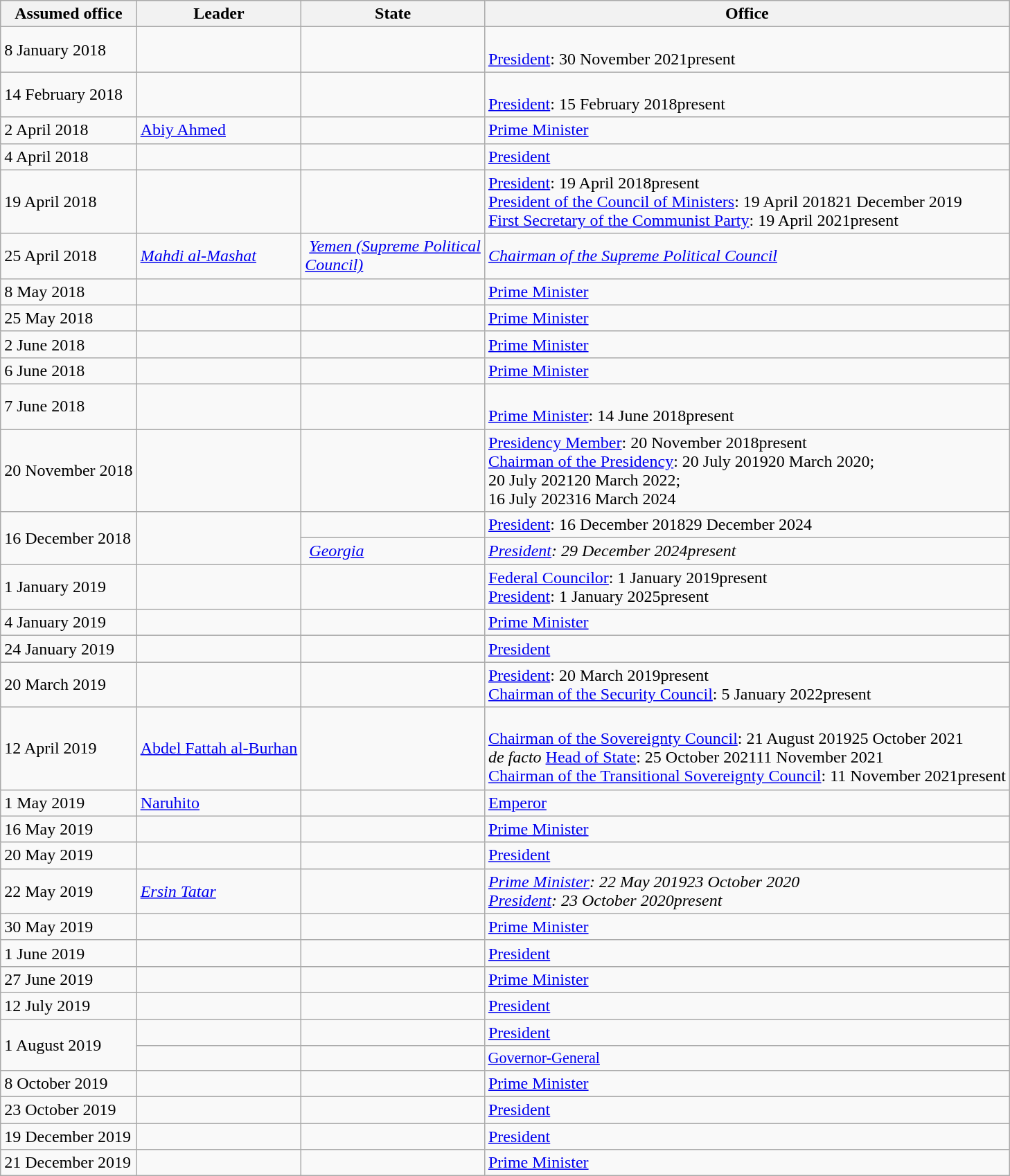<table class="wikitable sortable">
<tr>
<th>Assumed office</th>
<th>Leader</th>
<th>State</th>
<th class=unsortable>Office</th>
</tr>
<tr>
<td>8 January 2018</td>
<td></td>
<td></td>
<td><br><a href='#'>President</a>: 30 November 2021present</td>
</tr>
<tr>
<td>14 February 2018</td>
<td></td>
<td></td>
<td><br><a href='#'>President</a>: 15 February 2018present</td>
</tr>
<tr>
<td>2 April 2018</td>
<td><a href='#'>Abiy Ahmed</a></td>
<td></td>
<td><a href='#'>Prime Minister</a></td>
</tr>
<tr>
<td>4 April 2018</td>
<td></td>
<td></td>
<td><a href='#'>President</a></td>
</tr>
<tr>
<td>19 April 2018</td>
<td></td>
<td></td>
<td><a href='#'>President</a>: 19 April 2018present<br><a href='#'>President of the Council of Ministers</a>: 19 April 201821 December 2019<br><a href='#'>First Secretary of the Communist Party</a>: 19 April 2021present</td>
</tr>
<tr>
<td>25 April 2018</td>
<td data-sort-value=al-Mashat><em><a href='#'>Mahdi al-Mashat</a></em></td>
<td> <em><a href='#'>Yemen (Supreme Political<br>Council)</a></em></td>
<td><em><a href='#'>Chairman of the Supreme Political Council</a></em></td>
</tr>
<tr>
<td>8 May 2018</td>
<td></td>
<td></td>
<td><a href='#'>Prime Minister</a></td>
</tr>
<tr>
<td>25 May 2018</td>
<td></td>
<td></td>
<td><a href='#'>Prime Minister</a></td>
</tr>
<tr>
<td>2 June 2018</td>
<td></td>
<td></td>
<td><a href='#'>Prime Minister</a></td>
</tr>
<tr>
<td>6 June 2018</td>
<td></td>
<td></td>
<td><a href='#'>Prime Minister</a></td>
</tr>
<tr>
<td>7 June 2018</td>
<td></td>
<td></td>
<td><br><a href='#'>Prime Minister</a>: 14 June 2018present</td>
</tr>
<tr>
<td>20 November 2018</td>
<td></td>
<td></td>
<td><a href='#'>Presidency Member</a>: 20 November 2018present<br><a href='#'>Chairman of the Presidency</a>: 20 July 201920 March 2020;<br>20 July 202120 March 2022;<br>16 July 202316 March 2024</td>
</tr>
<tr>
<td rowspan=2>16 December 2018</td>
<td rowspan=2></td>
<td></td>
<td><a href='#'>President</a>: 16 December 201829 December 2024</td>
</tr>
<tr>
<td><em> <a href='#'>Georgia</a></em></td>
<td><em><a href='#'>President</a>: 29 December 2024present</em></td>
</tr>
<tr>
<td>1 January 2019</td>
<td></td>
<td></td>
<td><a href='#'>Federal Councilor</a>: 1 January 2019present<br><a href='#'>President</a>: 1 January 2025present</td>
</tr>
<tr>
<td>4 January 2019</td>
<td></td>
<td></td>
<td><a href='#'>Prime Minister</a></td>
</tr>
<tr>
<td>24 January 2019</td>
<td></td>
<td></td>
<td><a href='#'>President</a></td>
</tr>
<tr>
<td>20 March 2019</td>
<td></td>
<td></td>
<td><a href='#'>President</a>: 20 March 2019present<br><a href='#'>Chairman of the Security Council</a>: 5 January 2022present</td>
</tr>
<tr>
<td>12 April 2019</td>
<td data-sort-value=Burhan><a href='#'>Abdel Fattah al-Burhan</a></td>
<td></td>
<td><br><a href='#'>Chairman of the Sovereignty Council</a>: 21 August 201925 October 2021<br><em>de facto</em> <a href='#'>Head of State</a>: 25 October 202111 November 2021<br><a href='#'>Chairman of the Transitional Sovereignty Council</a>: 11 November 2021present</td>
</tr>
<tr>
<td>1 May 2019</td>
<td><a href='#'>Naruhito</a></td>
<td></td>
<td><a href='#'>Emperor</a></td>
</tr>
<tr>
<td>16 May 2019</td>
<td></td>
<td></td>
<td><a href='#'>Prime Minister</a></td>
</tr>
<tr>
<td>20 May 2019</td>
<td></td>
<td></td>
<td><a href='#'>President</a></td>
</tr>
<tr>
<td>22 May 2019</td>
<td data-sort-value=Tatar><em><a href='#'>Ersin Tatar</a></em></td>
<td data-sort-value=Cyprus><em></em></td>
<td><em><a href='#'>Prime Minister</a>: 22 May 201923 October 2020<br><a href='#'>President</a>: 23 October 2020present</em></td>
</tr>
<tr>
<td>30 May 2019</td>
<td></td>
<td></td>
<td><a href='#'>Prime Minister</a></td>
</tr>
<tr>
<td>1 June 2019</td>
<td></td>
<td></td>
<td><a href='#'>President</a></td>
</tr>
<tr>
<td>27 June 2019</td>
<td></td>
<td></td>
<td><a href='#'>Prime Minister</a></td>
</tr>
<tr>
<td>12 July 2019</td>
<td></td>
<td></td>
<td><a href='#'>President</a></td>
</tr>
<tr>
<td rowspan=2>1 August 2019</td>
<td></td>
<td></td>
<td><a href='#'>President</a></td>
</tr>
<tr style=font-size:92%>
<td></td>
<td></td>
<td><a href='#'>Governor-General</a></td>
</tr>
<tr>
<td>8 October 2019</td>
<td></td>
<td></td>
<td><a href='#'>Prime Minister</a></td>
</tr>
<tr>
<td>23 October 2019</td>
<td></td>
<td></td>
<td><a href='#'>President</a></td>
</tr>
<tr>
<td>19 December 2019</td>
<td></td>
<td></td>
<td><a href='#'>President</a></td>
</tr>
<tr>
<td>21 December 2019</td>
<td></td>
<td></td>
<td><a href='#'>Prime Minister</a></td>
</tr>
</table>
